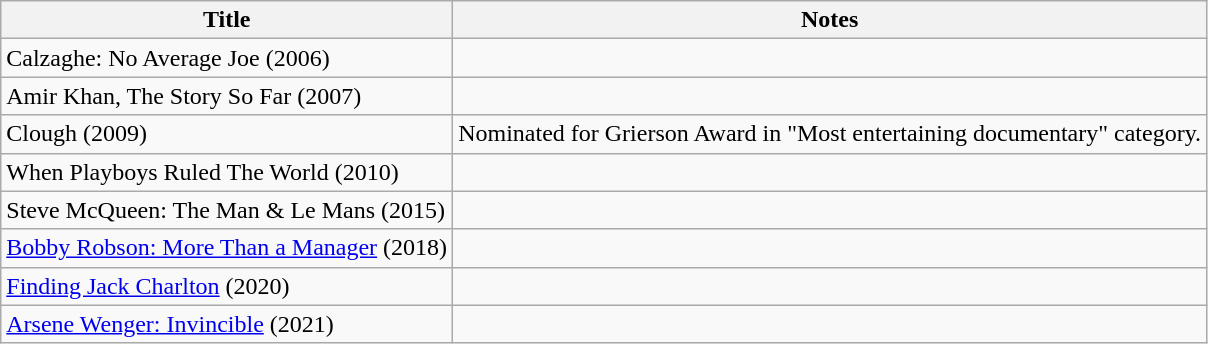<table class="wikitable">
<tr>
<th>Title</th>
<th>Notes</th>
</tr>
<tr>
<td>Calzaghe: No Average Joe (2006)</td>
<td></td>
</tr>
<tr>
<td>Amir Khan, The Story So Far (2007)</td>
<td></td>
</tr>
<tr>
<td>Clough (2009)</td>
<td>Nominated for Grierson Award in "Most entertaining documentary" category.</td>
</tr>
<tr>
<td>When Playboys Ruled The World (2010)</td>
<td></td>
</tr>
<tr>
<td>Steve McQueen: The Man & Le Mans (2015)</td>
<td></td>
</tr>
<tr>
<td><a href='#'>Bobby Robson: More Than a Manager</a> (2018)</td>
<td></td>
</tr>
<tr>
<td><a href='#'>Finding Jack Charlton</a> (2020)</td>
<td></td>
</tr>
<tr>
<td><a href='#'>Arsene Wenger: Invincible</a> (2021)</td>
<td></td>
</tr>
</table>
